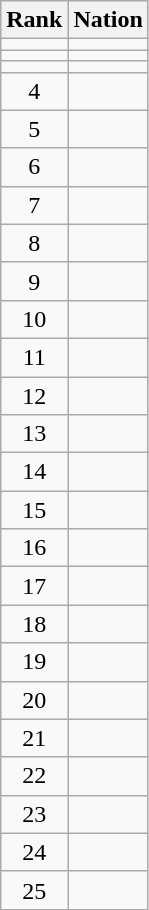<table class="wikitable sortable" style="text-align:left">
<tr>
<th>Rank</th>
<th>Nation</th>
</tr>
<tr>
<td align="center"></td>
<td></td>
</tr>
<tr>
<td align="center"></td>
<td></td>
</tr>
<tr>
<td align="center"></td>
<td></td>
</tr>
<tr>
<td align="center">4</td>
<td></td>
</tr>
<tr>
<td align="center">5</td>
<td></td>
</tr>
<tr>
<td align="center">6</td>
<td></td>
</tr>
<tr>
<td align="center">7</td>
<td></td>
</tr>
<tr>
<td align="center">8</td>
<td></td>
</tr>
<tr>
<td align="center">9</td>
<td></td>
</tr>
<tr>
<td align="center">10</td>
<td></td>
</tr>
<tr>
<td align="center">11</td>
<td></td>
</tr>
<tr>
<td align="center">12</td>
<td></td>
</tr>
<tr>
<td align="center">13</td>
<td></td>
</tr>
<tr>
<td align="center">14</td>
<td></td>
</tr>
<tr>
<td align="center">15</td>
<td></td>
</tr>
<tr>
<td align="center">16</td>
<td></td>
</tr>
<tr>
<td align="center">17</td>
<td></td>
</tr>
<tr>
<td align="center">18</td>
<td></td>
</tr>
<tr>
<td align="center">19</td>
<td></td>
</tr>
<tr>
<td align="center">20</td>
<td></td>
</tr>
<tr>
<td align="center">21</td>
<td></td>
</tr>
<tr>
<td align="center">22</td>
<td></td>
</tr>
<tr>
<td align="center">23</td>
<td></td>
</tr>
<tr>
<td align="center">24</td>
<td></td>
</tr>
<tr>
<td align="center">25</td>
<td></td>
</tr>
</table>
